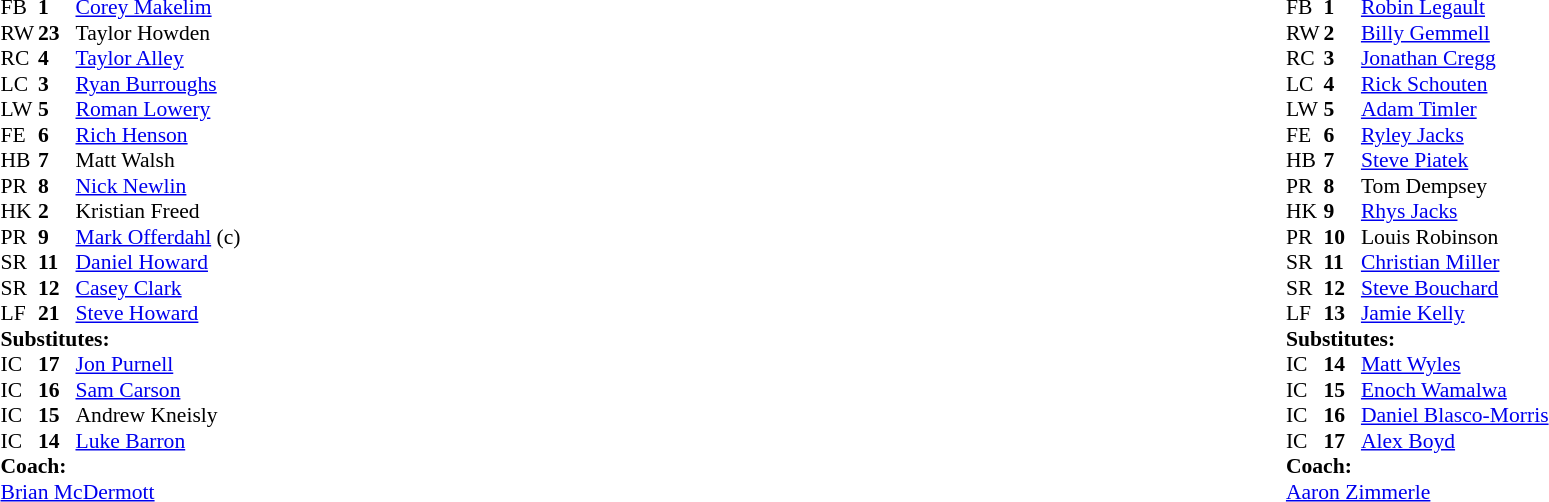<table width="100%">
<tr>
<td valign="top" width="50%"><br><table style="font-size: 90%" cellspacing="0" cellpadding="0">
<tr>
<th width="25"></th>
<th width="25"></th>
</tr>
<tr>
<td>FB</td>
<td><strong>1</strong></td>
<td><a href='#'>Corey Makelim</a> </td>
</tr>
<tr>
<td>RW</td>
<td><strong>23</strong></td>
<td>Taylor Howden</td>
</tr>
<tr>
<td>RC</td>
<td><strong>4</strong></td>
<td><a href='#'>Taylor Alley</a></td>
</tr>
<tr>
<td>LC</td>
<td><strong>3</strong></td>
<td><a href='#'>Ryan Burroughs</a></td>
</tr>
<tr>
<td>LW</td>
<td><strong>5</strong></td>
<td><a href='#'>Roman Lowery</a></td>
</tr>
<tr>
<td>FE</td>
<td><strong>6</strong></td>
<td><a href='#'>Rich Henson</a></td>
</tr>
<tr>
<td>HB</td>
<td><strong>7</strong></td>
<td>Matt Walsh</td>
</tr>
<tr>
<td>PR</td>
<td><strong>8</strong></td>
<td><a href='#'>Nick Newlin</a></td>
</tr>
<tr>
<td>HK</td>
<td><strong>2</strong></td>
<td>Kristian Freed</td>
</tr>
<tr>
<td>PR</td>
<td><strong>9</strong></td>
<td><a href='#'>Mark Offerdahl</a> (c)</td>
</tr>
<tr>
<td>SR</td>
<td><strong>11</strong></td>
<td><a href='#'>Daniel Howard</a></td>
</tr>
<tr>
<td>SR</td>
<td><strong>12</strong></td>
<td><a href='#'>Casey Clark</a></td>
</tr>
<tr>
<td>LF</td>
<td><strong>21</strong></td>
<td><a href='#'>Steve Howard</a></td>
</tr>
<tr>
<td colspan=3><strong>Substitutes:</strong></td>
</tr>
<tr>
<td>IC</td>
<td><strong>17</strong></td>
<td><a href='#'>Jon Purnell</a></td>
</tr>
<tr>
<td>IC</td>
<td><strong>16</strong></td>
<td><a href='#'>Sam Carson</a></td>
</tr>
<tr>
<td>IC</td>
<td><strong>15</strong></td>
<td>Andrew Kneisly</td>
</tr>
<tr>
<td>IC</td>
<td><strong>14</strong></td>
<td><a href='#'>Luke Barron</a></td>
</tr>
<tr>
<td colspan=3><strong>Coach:</strong></td>
</tr>
<tr>
<td colspan="4"><a href='#'>Brian McDermott</a></td>
</tr>
</table>
</td>
<td valign="top" width="50%"><br><table style="font-size: 90%" cellspacing="0" cellpadding="0" align="center">
<tr>
<th width="25"></th>
<th width="25"></th>
</tr>
<tr>
<td>FB</td>
<td><strong>1</strong></td>
<td><a href='#'>Robin Legault</a></td>
</tr>
<tr>
<td>RW</td>
<td><strong>2</strong></td>
<td><a href='#'>Billy Gemmell</a></td>
</tr>
<tr>
<td>RC</td>
<td><strong>3</strong></td>
<td><a href='#'>Jonathan Cregg</a></td>
</tr>
<tr>
<td>LC</td>
<td><strong>4</strong></td>
<td><a href='#'>Rick Schouten</a></td>
</tr>
<tr>
<td>LW</td>
<td><strong>5</strong></td>
<td><a href='#'>Adam Timler</a></td>
</tr>
<tr>
<td>FE</td>
<td><strong>6</strong></td>
<td><a href='#'>Ryley Jacks</a></td>
</tr>
<tr>
<td>HB</td>
<td><strong>7</strong></td>
<td><a href='#'>Steve Piatek</a></td>
</tr>
<tr>
<td>PR</td>
<td><strong>8</strong></td>
<td>Tom Dempsey</td>
</tr>
<tr>
<td>HK</td>
<td><strong>9</strong></td>
<td><a href='#'>Rhys Jacks</a></td>
</tr>
<tr>
<td>PR</td>
<td><strong>10</strong></td>
<td>Louis Robinson</td>
</tr>
<tr>
<td>SR</td>
<td><strong>11</strong></td>
<td><a href='#'>Christian Miller</a></td>
</tr>
<tr>
<td>SR</td>
<td><strong>12</strong></td>
<td><a href='#'>Steve Bouchard</a></td>
</tr>
<tr>
<td>LF</td>
<td><strong>13</strong></td>
<td><a href='#'>Jamie Kelly</a></td>
</tr>
<tr>
<td colspan=3><strong>Substitutes:</strong></td>
</tr>
<tr>
<td>IC</td>
<td><strong>14</strong></td>
<td><a href='#'>Matt Wyles</a></td>
</tr>
<tr>
<td>IC</td>
<td><strong>15</strong></td>
<td><a href='#'>Enoch Wamalwa</a></td>
</tr>
<tr>
<td>IC</td>
<td><strong>16</strong></td>
<td><a href='#'>Daniel Blasco-Morris</a></td>
</tr>
<tr>
<td>IC</td>
<td><strong>17</strong></td>
<td><a href='#'>Alex Boyd</a></td>
</tr>
<tr>
<td colspan=3><strong>Coach:</strong></td>
</tr>
<tr>
<td colspan="4"><a href='#'>Aaron Zimmerle</a></td>
</tr>
</table>
</td>
</tr>
</table>
